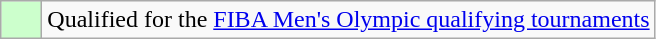<table class="wikitable">
<tr>
<td width=20px bgcolor="#ccffcc"></td>
<td>Qualified for the <a href='#'>FIBA Men's Olympic qualifying tournaments</a></td>
</tr>
</table>
